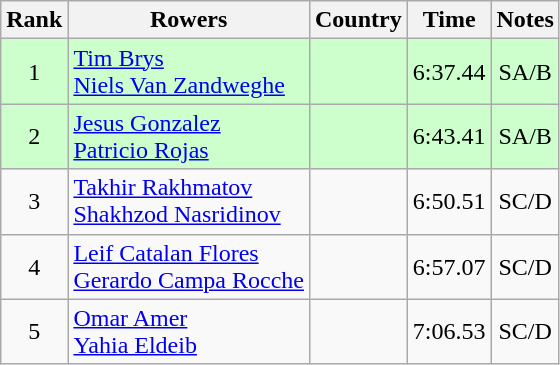<table class="wikitable" style="text-align:center">
<tr>
<th>Rank</th>
<th>Rowers</th>
<th>Country</th>
<th>Time</th>
<th>Notes</th>
</tr>
<tr bgcolor=ccffcc>
<td>1</td>
<td align="left"><a href='#'>Tim Brys</a><br><a href='#'>Niels Van Zandweghe</a></td>
<td align="left"></td>
<td>6:37.44</td>
<td>SA/B</td>
</tr>
<tr bgcolor=ccffcc>
<td>2</td>
<td align="left"><a href='#'>Jesus Gonzalez</a><br><a href='#'>Patricio Rojas</a></td>
<td align="left"></td>
<td>6:43.41</td>
<td>SA/B</td>
</tr>
<tr>
<td>3</td>
<td align="left"><a href='#'>Takhir Rakhmatov</a><br><a href='#'>Shakhzod Nasridinov</a></td>
<td align="left"></td>
<td>6:50.51</td>
<td>SC/D</td>
</tr>
<tr>
<td>4</td>
<td align="left"><a href='#'>Leif Catalan Flores</a><br><a href='#'>Gerardo Campa Rocche</a></td>
<td align="left"></td>
<td>6:57.07</td>
<td>SC/D</td>
</tr>
<tr>
<td>5</td>
<td align="left"><a href='#'>Omar Amer</a><br><a href='#'>Yahia Eldeib</a></td>
<td align="left"></td>
<td>7:06.53</td>
<td>SC/D</td>
</tr>
</table>
